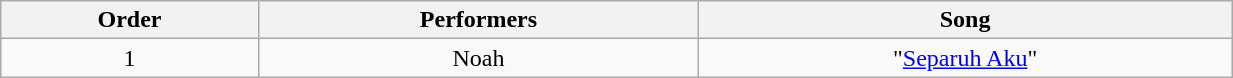<table class="wikitable" style="text-align:center; width:65%;">
<tr>
<th>Order</th>
<th>Performers</th>
<th>Song</th>
</tr>
<tr>
<td>1</td>
<td>Noah <br></td>
<td>"<a href='#'>Separuh Aku</a>"</td>
</tr>
</table>
